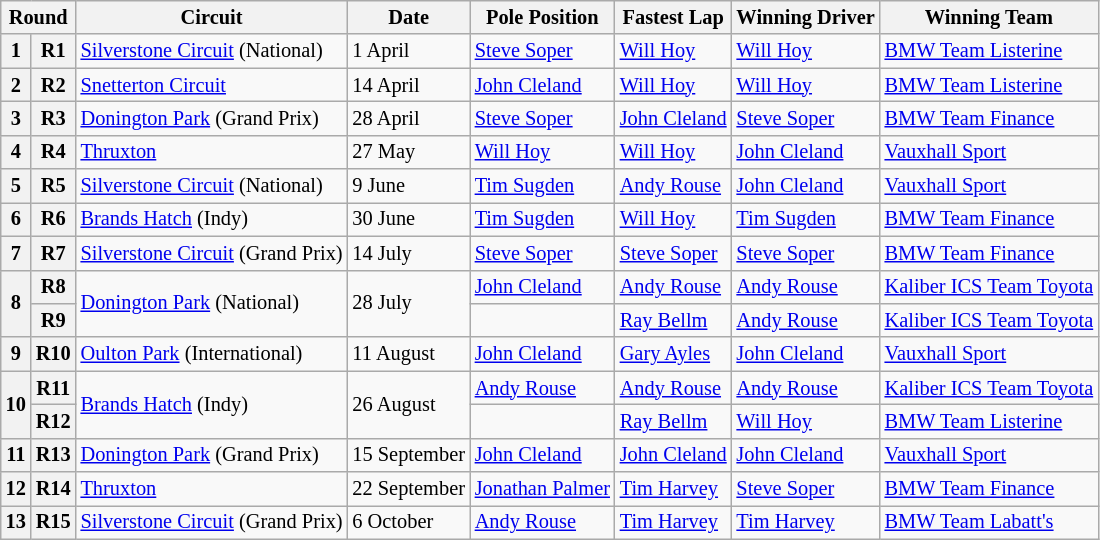<table class="wikitable" style="font-size: 85%">
<tr>
<th colspan=2>Round</th>
<th>Circuit</th>
<th>Date</th>
<th>Pole Position</th>
<th>Fastest Lap</th>
<th>Winning Driver</th>
<th>Winning Team</th>
</tr>
<tr>
<th>1</th>
<th>R1</th>
<td><a href='#'>Silverstone Circuit</a> (National)</td>
<td>1 April</td>
<td> <a href='#'>Steve Soper</a></td>
<td> <a href='#'>Will Hoy</a></td>
<td> <a href='#'>Will Hoy</a></td>
<td><a href='#'>BMW Team Listerine</a></td>
</tr>
<tr>
<th>2</th>
<th>R2</th>
<td><a href='#'>Snetterton Circuit</a></td>
<td>14 April</td>
<td> <a href='#'>John Cleland</a></td>
<td> <a href='#'>Will Hoy</a></td>
<td> <a href='#'>Will Hoy</a></td>
<td><a href='#'>BMW Team Listerine</a></td>
</tr>
<tr>
<th>3</th>
<th>R3</th>
<td><a href='#'>Donington Park</a> (Grand Prix)</td>
<td>28 April</td>
<td> <a href='#'>Steve Soper</a></td>
<td> <a href='#'>John Cleland</a></td>
<td> <a href='#'>Steve Soper</a></td>
<td><a href='#'>BMW Team Finance</a></td>
</tr>
<tr>
<th>4</th>
<th>R4</th>
<td><a href='#'>Thruxton</a></td>
<td>27 May</td>
<td> <a href='#'>Will Hoy</a></td>
<td> <a href='#'>Will Hoy</a></td>
<td> <a href='#'>John Cleland</a></td>
<td><a href='#'>Vauxhall Sport</a></td>
</tr>
<tr>
<th>5</th>
<th>R5</th>
<td><a href='#'>Silverstone Circuit</a> (National)</td>
<td>9 June</td>
<td> <a href='#'>Tim Sugden</a></td>
<td> <a href='#'>Andy Rouse</a></td>
<td> <a href='#'>John Cleland</a></td>
<td><a href='#'>Vauxhall Sport</a></td>
</tr>
<tr>
<th>6</th>
<th>R6</th>
<td><a href='#'>Brands Hatch</a> (Indy)</td>
<td>30 June</td>
<td> <a href='#'>Tim Sugden</a></td>
<td> <a href='#'>Will Hoy</a></td>
<td> <a href='#'>Tim Sugden</a></td>
<td><a href='#'>BMW Team Finance</a></td>
</tr>
<tr>
<th>7</th>
<th>R7</th>
<td><a href='#'>Silverstone Circuit</a> (Grand Prix)</td>
<td>14 July</td>
<td> <a href='#'>Steve Soper</a></td>
<td> <a href='#'>Steve Soper</a></td>
<td> <a href='#'>Steve Soper</a></td>
<td><a href='#'>BMW Team Finance</a></td>
</tr>
<tr>
<th rowspan=2>8</th>
<th>R8</th>
<td rowspan=2><a href='#'>Donington Park</a> (National)</td>
<td rowspan=2>28 July</td>
<td> <a href='#'>John Cleland</a></td>
<td> <a href='#'>Andy Rouse</a></td>
<td> <a href='#'>Andy Rouse</a></td>
<td><a href='#'>Kaliber ICS Team Toyota</a></td>
</tr>
<tr>
<th>R9</th>
<td></td>
<td> <a href='#'>Ray Bellm</a></td>
<td> <a href='#'>Andy Rouse</a></td>
<td><a href='#'>Kaliber ICS Team Toyota</a></td>
</tr>
<tr>
<th>9</th>
<th>R10</th>
<td><a href='#'>Oulton Park</a> (International)</td>
<td>11 August</td>
<td> <a href='#'>John Cleland</a></td>
<td> <a href='#'>Gary Ayles</a></td>
<td> <a href='#'>John Cleland</a></td>
<td><a href='#'>Vauxhall Sport</a></td>
</tr>
<tr>
<th rowspan=2>10</th>
<th>R11</th>
<td rowspan=2><a href='#'>Brands Hatch</a> (Indy)</td>
<td rowspan=2>26 August</td>
<td> <a href='#'>Andy Rouse</a></td>
<td> <a href='#'>Andy Rouse</a></td>
<td> <a href='#'>Andy Rouse</a></td>
<td><a href='#'>Kaliber ICS Team Toyota</a></td>
</tr>
<tr>
<th>R12</th>
<td></td>
<td> <a href='#'>Ray Bellm</a></td>
<td> <a href='#'>Will Hoy</a></td>
<td><a href='#'>BMW Team Listerine</a></td>
</tr>
<tr>
<th>11</th>
<th>R13</th>
<td><a href='#'>Donington Park</a> (Grand Prix)</td>
<td>15 September</td>
<td> <a href='#'>John Cleland</a></td>
<td> <a href='#'>John Cleland</a></td>
<td> <a href='#'>John Cleland</a></td>
<td><a href='#'>Vauxhall Sport</a></td>
</tr>
<tr>
<th>12</th>
<th>R14</th>
<td><a href='#'>Thruxton</a></td>
<td>22 September</td>
<td> <a href='#'>Jonathan Palmer</a></td>
<td> <a href='#'>Tim Harvey</a></td>
<td> <a href='#'>Steve Soper</a></td>
<td><a href='#'>BMW Team Finance</a></td>
</tr>
<tr>
<th>13</th>
<th>R15</th>
<td><a href='#'>Silverstone Circuit</a> (Grand Prix)</td>
<td>6 October</td>
<td> <a href='#'>Andy Rouse</a></td>
<td> <a href='#'>Tim Harvey</a></td>
<td> <a href='#'>Tim Harvey</a></td>
<td><a href='#'>BMW Team Labatt's</a></td>
</tr>
</table>
